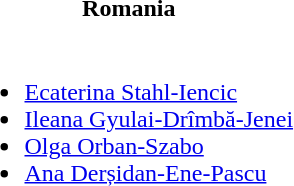<table>
<tr>
<th>Romania</th>
</tr>
<tr>
<td><br><ul><li><a href='#'>Ecaterina Stahl-Iencic</a></li><li><a href='#'>Ileana Gyulai-Drîmbă-Jenei</a></li><li><a href='#'>Olga Orban-Szabo</a></li><li><a href='#'>Ana Derșidan-Ene-Pascu</a></li></ul></td>
</tr>
</table>
